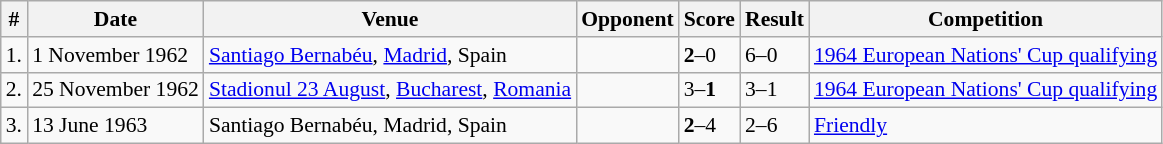<table class="wikitable" style="font-size:90%">
<tr>
<th>#</th>
<th>Date</th>
<th>Venue</th>
<th>Opponent</th>
<th>Score</th>
<th>Result</th>
<th>Competition</th>
</tr>
<tr>
<td>1.</td>
<td>1 November 1962</td>
<td><a href='#'>Santiago Bernabéu</a>, <a href='#'>Madrid</a>, Spain</td>
<td></td>
<td><strong>2</strong>–0</td>
<td>6–0</td>
<td><a href='#'>1964 European Nations' Cup qualifying</a></td>
</tr>
<tr>
<td>2.</td>
<td>25 November 1962</td>
<td><a href='#'>Stadionul 23 August</a>, <a href='#'>Bucharest</a>, <a href='#'>Romania</a></td>
<td></td>
<td>3–<strong>1</strong></td>
<td>3–1</td>
<td><a href='#'>1964 European Nations' Cup qualifying</a></td>
</tr>
<tr>
<td>3.</td>
<td>13 June 1963</td>
<td>Santiago Bernabéu, Madrid, Spain</td>
<td></td>
<td><strong>2</strong>–4</td>
<td>2–6</td>
<td><a href='#'>Friendly</a></td>
</tr>
</table>
